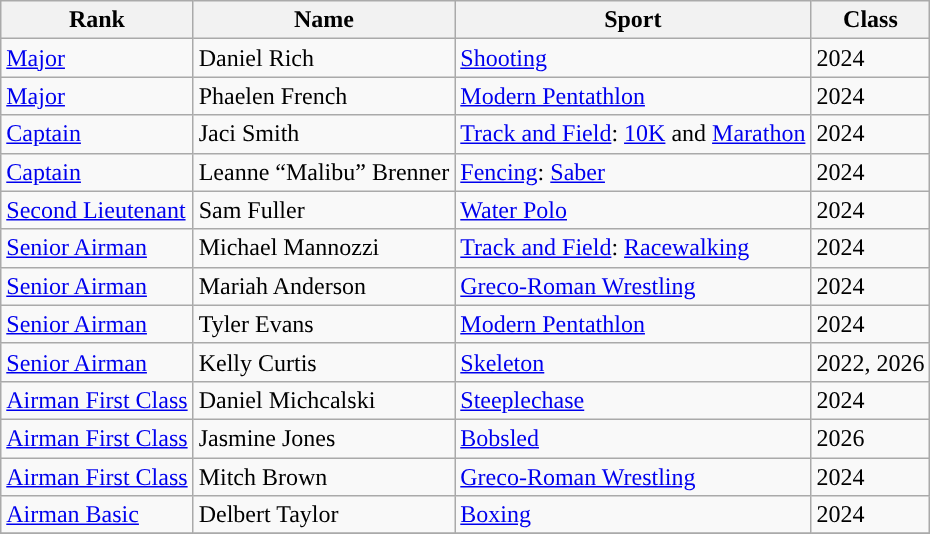<table class="wikitable sortable">
<tr>
<th>Rank</th>
<th>Name</th>
<th>Sport</th>
<th>Class</th>
</tr>
<tr>
<td> <a href='#'>Major</a></td>
<td data-sort-value="Rich, Daniel">Daniel Rich</td>
<td> <a href='#'>Shooting</a></td>
<td data-sort-value="2024">2024</td>
</tr>
<tr>
<td> <a href='#'>Major</a></td>
<td data-sort-value="French, Phaelen">Phaelen French</td>
<td> <a href='#'>Modern Pentathlon</a></td>
<td data-sort-value="2024">2024</td>
</tr>
<tr>
<td> <a href='#'>Captain</a></td>
<td data-sort-value="Smith, Jaci">Jaci Smith</td>
<td> <a href='#'>Track and Field</a>: <a href='#'>10K</a> and <a href='#'>Marathon</a></td>
<td data-sort-value="2024">2024</td>
</tr>
<tr>
<td> <a href='#'>Captain</a></td>
<td data-sort-value="Brenner, Leanne">Leanne “Malibu” Brenner</td>
<td> <a href='#'>Fencing</a>: <a href='#'>Saber</a></td>
<td data-sort-value="2024">2024</td>
</tr>
<tr>
<td> <a href='#'>Second Lieutenant</a></td>
<td data-sort-value="Fuller, Sam">Sam Fuller</td>
<td> <a href='#'>Water Polo</a></td>
<td data-sort-value="2024">2024</td>
</tr>
<tr>
<td> <a href='#'>Senior Airman</a></td>
<td data-sort-value="Mannozzi, Michael">Michael Mannozzi</td>
<td> <a href='#'>Track and Field</a>: <a href='#'>Racewalking</a></td>
<td data-sort-value="2024">2024</td>
</tr>
<tr>
<td> <a href='#'>Senior Airman</a></td>
<td data-sort-value="Anderson, Mariah">Mariah Anderson</td>
<td> <a href='#'>Greco-Roman Wrestling</a></td>
<td data-sort-value="2024">2024</td>
</tr>
<tr>
<td> <a href='#'>Senior Airman</a></td>
<td data-sort-value="Evans, Tyler">Tyler Evans</td>
<td> <a href='#'>Modern Pentathlon</a></td>
<td data-sort-value="2024">2024</td>
</tr>
<tr>
<td> <a href='#'>Senior Airman</a></td>
<td data-sort-value="Curtis, Kelly">Kelly Curtis</td>
<td> <a href='#'>Skeleton</a></td>
<td data-sort-value="2022">2022, 2026</td>
</tr>
<tr>
<td> <a href='#'>Airman First Class</a></td>
<td data-sort-value="Michalski, Daniel">Daniel Michcalski</td>
<td> <a href='#'>Steeplechase</a></td>
<td data-sort-value="2024">2024</td>
</tr>
<tr>
<td> <a href='#'>Airman First Class</a></td>
<td data-sort-value="Jones, Jasmine">Jasmine Jones</td>
<td> <a href='#'>Bobsled</a></td>
<td data-sort-value="2026">2026</td>
</tr>
<tr>
<td> <a href='#'>Airman First Class</a></td>
<td data-sort-value="Brown, Mitch">Mitch Brown</td>
<td> <a href='#'>Greco-Roman Wrestling</a></td>
<td data-sort-value="2024">2024</td>
</tr>
<tr>
<td><a href='#'>Airman Basic</a></td>
<td data-sort-value="Taylor, Delbert">Delbert Taylor</td>
<td> <a href='#'>Boxing</a></td>
<td data-sort-value="2024">2024</td>
</tr>
<tr>
</tr>
</table>
